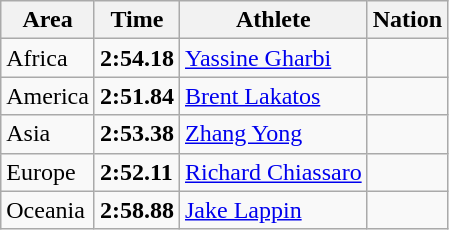<table class="wikitable">
<tr>
<th>Area</th>
<th>Time</th>
<th>Athlete</th>
<th>Nation</th>
</tr>
<tr>
<td>Africa</td>
<td><strong>2:54.18</strong></td>
<td><a href='#'>Yassine Gharbi</a></td>
<td></td>
</tr>
<tr>
<td>America</td>
<td><strong>2:51.84</strong> </td>
<td><a href='#'>Brent Lakatos</a></td>
<td></td>
</tr>
<tr>
<td>Asia</td>
<td><strong>2:53.38</strong></td>
<td><a href='#'>Zhang Yong</a></td>
<td></td>
</tr>
<tr>
<td>Europe</td>
<td><strong>2:52.11</strong></td>
<td><a href='#'>Richard Chiassaro</a></td>
<td></td>
</tr>
<tr>
<td>Oceania</td>
<td><strong>2:58.88</strong></td>
<td><a href='#'>Jake Lappin</a></td>
<td></td>
</tr>
</table>
